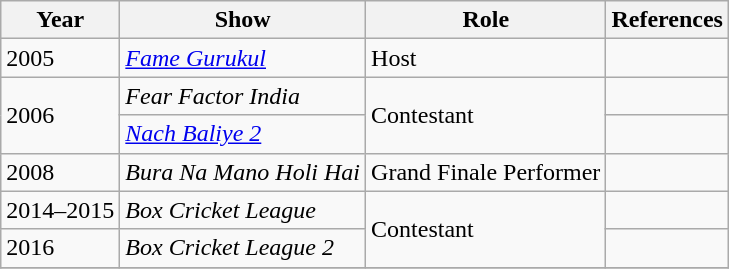<table class = "wikitable sortable">
<tr>
<th>Year</th>
<th>Show</th>
<th>Role</th>
<th>References</th>
</tr>
<tr>
<td>2005</td>
<td><em><a href='#'>Fame Gurukul</a></em></td>
<td>Host</td>
<td></td>
</tr>
<tr>
<td rowspan = "2">2006</td>
<td><em>Fear Factor India</em></td>
<td rowspan = "2">Contestant</td>
<td></td>
</tr>
<tr>
<td><em><a href='#'>Nach Baliye 2</a></em></td>
<td></td>
</tr>
<tr>
<td>2008</td>
<td><em>Bura Na Mano Holi Hai</em></td>
<td>Grand Finale Performer</td>
<td></td>
</tr>
<tr>
<td>2014–2015</td>
<td><em>Box Cricket League</em></td>
<td rowspan = "2">Contestant</td>
<td></td>
</tr>
<tr>
<td>2016</td>
<td><em>Box Cricket League 2</em></td>
<td></td>
</tr>
<tr>
</tr>
</table>
